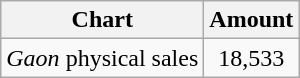<table class="wikitable">
<tr>
<th>Chart</th>
<th>Amount</th>
</tr>
<tr>
<td><em>Gaon</em> physical sales</td>
<td align="center">18,533</td>
</tr>
</table>
